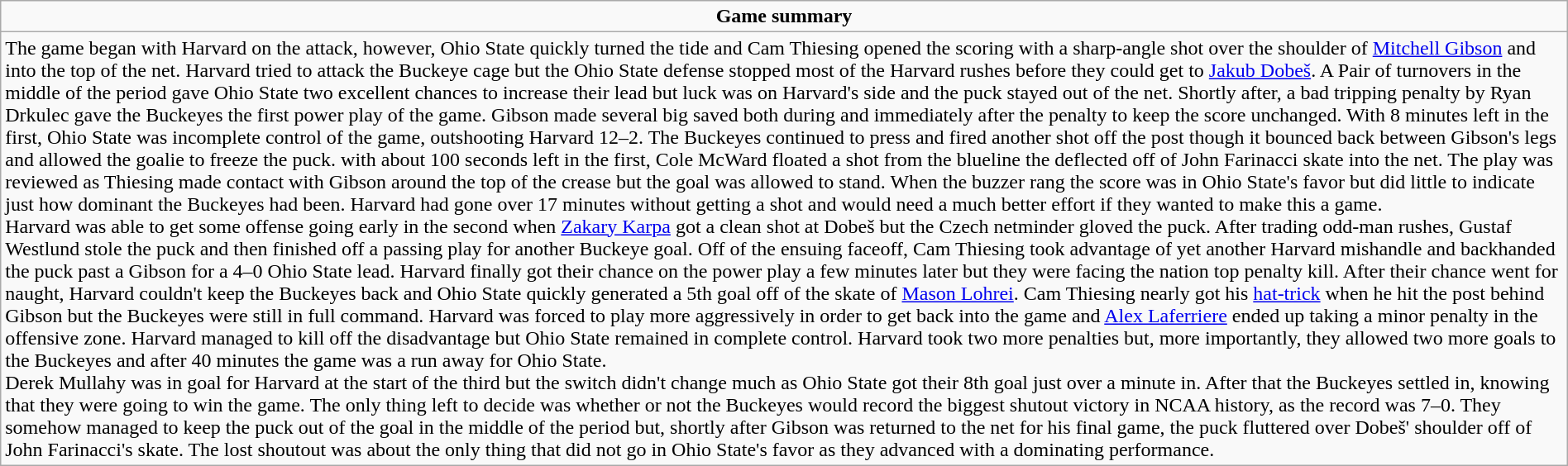<table role="presentation" class="wikitable mw-collapsible autocollapse" width=100%>
<tr>
<td align=center><strong>Game summary</strong></td>
</tr>
<tr>
<td>The game began with Harvard on the attack, however, Ohio State quickly turned the tide and Cam Thiesing opened the scoring with a sharp-angle shot over the shoulder of <a href='#'>Mitchell Gibson</a> and into the top of the net. Harvard tried to attack the Buckeye cage but the Ohio State defense stopped most of the Harvard rushes before they could get to <a href='#'>Jakub Dobeš</a>. A Pair of turnovers in the middle of the period gave Ohio State two excellent chances to increase their lead but luck was on Harvard's side and the puck stayed out of the net. Shortly after, a bad tripping penalty by Ryan Drkulec gave the Buckeyes the first power play of the game. Gibson made several big saved both during and immediately after the penalty to keep the score unchanged. With 8 minutes left in the first, Ohio State was incomplete control of the game, outshooting Harvard 12–2. The Buckeyes continued to press and fired another shot off the post though it bounced back between Gibson's legs and allowed the goalie to freeze the puck. with about 100 seconds left in the first, Cole McWard floated a shot from the blueline the deflected off of John Farinacci skate into the net. The play was reviewed as Thiesing made contact with Gibson around the top of the crease but the goal was allowed to stand. When the buzzer rang the score was in Ohio State's favor but did little to indicate just how dominant the Buckeyes had been. Harvard had gone over 17 minutes without getting a shot and would need a much better effort if they wanted to make this a game.<br>Harvard was able to get some offense going early in the second when <a href='#'>Zakary Karpa</a> got a clean shot at Dobeš but the Czech netminder gloved the puck. After trading odd-man rushes, Gustaf Westlund stole the puck and then finished off a passing play for another Buckeye goal. Off of the ensuing faceoff, Cam Thiesing took advantage of yet another Harvard mishandle and backhanded the puck past a Gibson for a 4–0 Ohio State lead. Harvard finally got their chance on the power play a few minutes later but they were facing the nation top penalty kill. After their chance went for naught, Harvard couldn't keep the Buckeyes back and Ohio State quickly generated a 5th goal off of the skate of <a href='#'>Mason Lohrei</a>. Cam Thiesing nearly got his <a href='#'>hat-trick</a> when he hit the post behind Gibson but the Buckeyes were still in full command. Harvard was forced to play more aggressively in order to get back into the game and <a href='#'>Alex Laferriere</a> ended up taking a minor penalty in the offensive zone. Harvard managed to kill off the disadvantage but Ohio State remained in complete control. Harvard took two more penalties but, more importantly, they allowed two more goals to the Buckeyes and after 40 minutes the game was a run away for Ohio State.<br>Derek Mullahy was in goal for Harvard at the start of the third but the switch didn't change much as Ohio State got their 8th goal just over a minute in. After that the Buckeyes settled in, knowing that they were going to win the game. The only thing left to decide was whether or not the Buckeyes would record the biggest shutout victory in NCAA history, as the record was 7–0. They somehow managed to keep the puck out of the goal in the middle of the period but, shortly after Gibson was returned to the net for his final game, the puck fluttered over Dobeš' shoulder off of John Farinacci's skate. The lost shoutout was about the only thing that did not go in Ohio State's favor as they advanced with a dominating performance.</td>
</tr>
</table>
